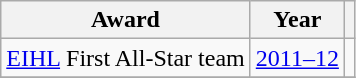<table class="wikitable">
<tr>
<th>Award</th>
<th>Year</th>
<th></th>
</tr>
<tr>
<td><a href='#'>EIHL</a> First All-Star team</td>
<td><a href='#'>2011–12</a></td>
<td></td>
</tr>
<tr>
</tr>
</table>
